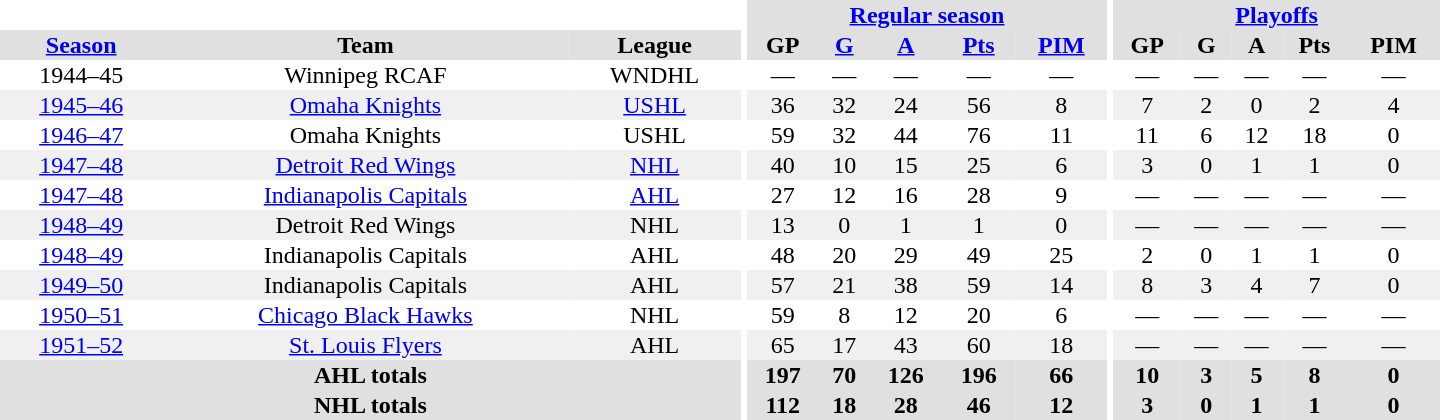<table border="0" cellpadding="1" cellspacing="0" style="text-align:center; width:60em">
<tr bgcolor="#e0e0e0">
<th colspan="3" bgcolor="#ffffff"></th>
<th rowspan="100" bgcolor="#ffffff"></th>
<th colspan="5"><a href='#'>Regular season</a></th>
<th rowspan="100" bgcolor="#ffffff"></th>
<th colspan="5"><a href='#'>Playoffs</a></th>
</tr>
<tr bgcolor="#e0e0e0">
<th><a href='#'>Season</a></th>
<th>Team</th>
<th>League</th>
<th>GP</th>
<th><a href='#'>G</a></th>
<th><a href='#'>A</a></th>
<th><a href='#'>Pts</a></th>
<th><a href='#'>PIM</a></th>
<th>GP</th>
<th>G</th>
<th>A</th>
<th>Pts</th>
<th>PIM</th>
</tr>
<tr>
<td>1944–45</td>
<td>Winnipeg RCAF</td>
<td>WNDHL</td>
<td>—</td>
<td>—</td>
<td>—</td>
<td>—</td>
<td>—</td>
<td>—</td>
<td>—</td>
<td>—</td>
<td>—</td>
<td>—</td>
</tr>
<tr bgcolor="#f0f0f0">
<td><a href='#'>1945–46</a></td>
<td><a href='#'>Omaha Knights</a></td>
<td><a href='#'>USHL</a></td>
<td>36</td>
<td>32</td>
<td>24</td>
<td>56</td>
<td>8</td>
<td>7</td>
<td>2</td>
<td>0</td>
<td>2</td>
<td>4</td>
</tr>
<tr>
<td><a href='#'>1946–47</a></td>
<td>Omaha Knights</td>
<td>USHL</td>
<td>59</td>
<td>32</td>
<td>44</td>
<td>76</td>
<td>11</td>
<td>11</td>
<td>6</td>
<td>12</td>
<td>18</td>
<td>0</td>
</tr>
<tr bgcolor="#f0f0f0">
<td><a href='#'>1947–48</a></td>
<td><a href='#'>Detroit Red Wings</a></td>
<td><a href='#'>NHL</a></td>
<td>40</td>
<td>10</td>
<td>15</td>
<td>25</td>
<td>6</td>
<td>3</td>
<td>0</td>
<td>1</td>
<td>1</td>
<td>0</td>
</tr>
<tr>
<td><a href='#'>1947–48</a></td>
<td><a href='#'>Indianapolis Capitals</a></td>
<td><a href='#'>AHL</a></td>
<td>27</td>
<td>12</td>
<td>16</td>
<td>28</td>
<td>9</td>
<td>—</td>
<td>—</td>
<td>—</td>
<td>—</td>
<td>—</td>
</tr>
<tr bgcolor="#f0f0f0">
<td><a href='#'>1948–49</a></td>
<td>Detroit Red Wings</td>
<td>NHL</td>
<td>13</td>
<td>0</td>
<td>1</td>
<td>1</td>
<td>0</td>
<td>—</td>
<td>—</td>
<td>—</td>
<td>—</td>
<td>—</td>
</tr>
<tr>
<td><a href='#'>1948–49</a></td>
<td>Indianapolis Capitals</td>
<td>AHL</td>
<td>48</td>
<td>20</td>
<td>29</td>
<td>49</td>
<td>25</td>
<td>2</td>
<td>0</td>
<td>1</td>
<td>1</td>
<td>0</td>
</tr>
<tr bgcolor="#f0f0f0">
<td><a href='#'>1949–50</a></td>
<td>Indianapolis Capitals</td>
<td>AHL</td>
<td>57</td>
<td>21</td>
<td>38</td>
<td>59</td>
<td>14</td>
<td>8</td>
<td>3</td>
<td>4</td>
<td>7</td>
<td>0</td>
</tr>
<tr>
<td><a href='#'>1950–51</a></td>
<td><a href='#'>Chicago Black Hawks</a></td>
<td>NHL</td>
<td>59</td>
<td>8</td>
<td>12</td>
<td>20</td>
<td>6</td>
<td>—</td>
<td>—</td>
<td>—</td>
<td>—</td>
<td>—</td>
</tr>
<tr bgcolor="#f0f0f0">
<td><a href='#'>1951–52</a></td>
<td><a href='#'>St. Louis Flyers</a></td>
<td>AHL</td>
<td>65</td>
<td>17</td>
<td>43</td>
<td>60</td>
<td>18</td>
<td>—</td>
<td>—</td>
<td>—</td>
<td>—</td>
<td>—</td>
</tr>
<tr bgcolor="#e0e0e0">
<th colspan="3">AHL totals</th>
<th>197</th>
<th>70</th>
<th>126</th>
<th>196</th>
<th>66</th>
<th>10</th>
<th>3</th>
<th>5</th>
<th>8</th>
<th>0</th>
</tr>
<tr bgcolor="#e0e0e0">
<th colspan="3">NHL totals</th>
<th>112</th>
<th>18</th>
<th>28</th>
<th>46</th>
<th>12</th>
<th>3</th>
<th>0</th>
<th>1</th>
<th>1</th>
<th>0</th>
</tr>
</table>
